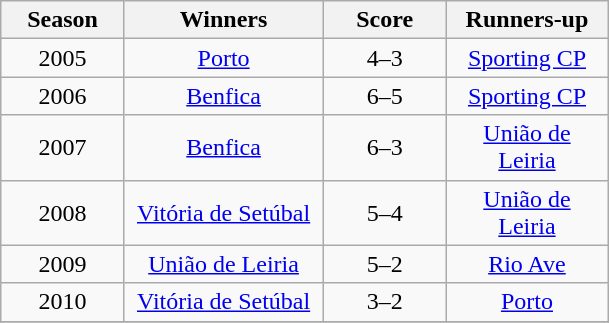<table class="wikitable" style="text-align:center;margin-left:1em;float:left">
<tr>
<th width="75">Season</th>
<th width="125">Winners</th>
<th width="75">Score</th>
<th width="100">Runners-up</th>
</tr>
<tr>
<td align="center">2005</td>
<td><a href='#'>Porto</a></td>
<td>4–3</td>
<td><a href='#'>Sporting CP</a></td>
</tr>
<tr>
<td align="center">2006</td>
<td><a href='#'>Benfica</a></td>
<td>6–5</td>
<td><a href='#'>Sporting CP</a></td>
</tr>
<tr>
<td align="center">2007</td>
<td><a href='#'>Benfica</a></td>
<td>6–3</td>
<td><a href='#'>União de Leiria</a></td>
</tr>
<tr>
<td align="center">2008</td>
<td><a href='#'>Vitória de Setúbal</a></td>
<td>5–4</td>
<td><a href='#'>União de Leiria</a></td>
</tr>
<tr>
<td align="center">2009</td>
<td><a href='#'>União de Leiria</a></td>
<td>5–2</td>
<td><a href='#'>Rio Ave</a></td>
</tr>
<tr>
<td align="center">2010</td>
<td><a href='#'>Vitória de Setúbal</a></td>
<td>3–2</td>
<td><a href='#'>Porto</a></td>
</tr>
<tr>
</tr>
</table>
